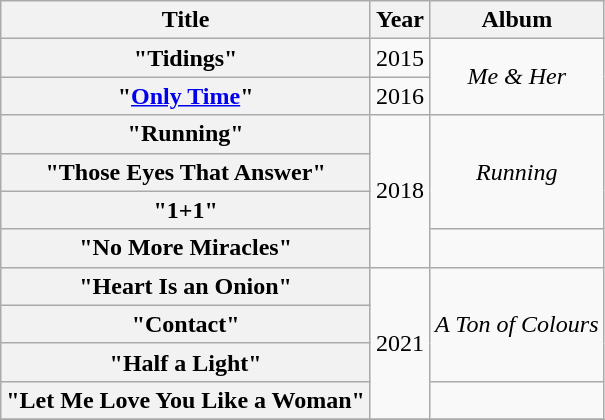<table class="wikitable plainrowheaders" style="text-align:center;">
<tr>
<th>Title</th>
<th>Year</th>
<th>Album</th>
</tr>
<tr>
<th scope="row">"Tidings"</th>
<td>2015</td>
<td rowspan="2"><em>Me & Her</em></td>
</tr>
<tr>
<th scope="row">"<a href='#'>Only Time</a>"</th>
<td>2016</td>
</tr>
<tr>
<th scope="row">"Running"</th>
<td rowspan="4">2018</td>
<td rowspan="3"><em>Running</em></td>
</tr>
<tr>
<th scope="row">"Those Eyes That Answer"</th>
</tr>
<tr>
<th scope="row">"1+1" </th>
</tr>
<tr>
<th scope="row">"No More Miracles"</th>
<td></td>
</tr>
<tr>
<th scope="row">"Heart Is an Onion"</th>
<td rowspan="4">2021</td>
<td rowspan="3"><em>A Ton of Colours</em></td>
</tr>
<tr>
<th scope="row">"Contact"</th>
</tr>
<tr>
<th scope="row">"Half a Light"</th>
</tr>
<tr>
<th scope="row">"Let Me Love You Like a Woman"</th>
<td></td>
</tr>
<tr>
</tr>
</table>
